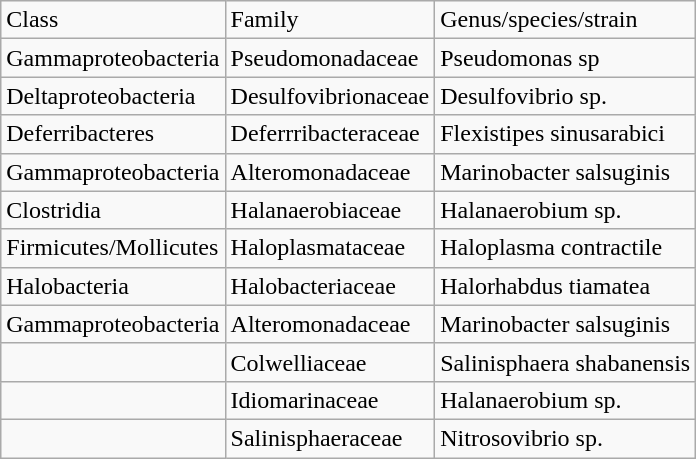<table class="wikitable">
<tr>
<td>Class</td>
<td>Family</td>
<td>Genus/species/strain</td>
</tr>
<tr>
<td>Gammaproteobacteria</td>
<td>Pseudomonadaceae</td>
<td>Pseudomonas sp</td>
</tr>
<tr>
<td>Deltaproteobacteria</td>
<td>Desulfovibrionaceae</td>
<td>Desulfovibrio sp.</td>
</tr>
<tr>
<td>Deferribacteres</td>
<td>Deferrribacteraceae</td>
<td>Flexistipes sinusarabici</td>
</tr>
<tr>
<td>Gammaproteobacteria</td>
<td>Alteromonadaceae</td>
<td>Marinobacter salsuginis</td>
</tr>
<tr>
<td>Clostridia</td>
<td>Halanaerobiaceae</td>
<td>Halanaerobium sp.</td>
</tr>
<tr>
<td>Firmicutes/Mollicutes</td>
<td>Haloplasmataceae</td>
<td>Haloplasma contractile</td>
</tr>
<tr>
<td>Halobacteria</td>
<td>Halobacteriaceae</td>
<td>Halorhabdus tiamatea</td>
</tr>
<tr>
<td>Gammaproteobacteria</td>
<td>Alteromonadaceae</td>
<td>Marinobacter salsuginis</td>
</tr>
<tr>
<td></td>
<td>Colwelliaceae</td>
<td>Salinisphaera shabanensis</td>
</tr>
<tr>
<td></td>
<td>Idiomarinaceae</td>
<td>Halanaerobium sp.</td>
</tr>
<tr>
<td></td>
<td>Salinisphaeraceae</td>
<td>Nitrosovibrio sp.</td>
</tr>
</table>
